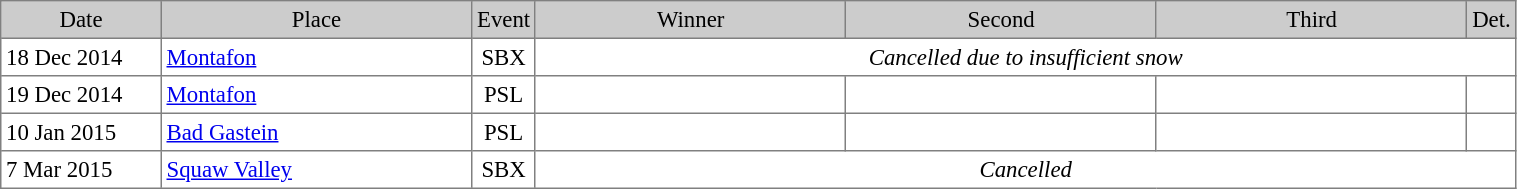<table cellpadding="3" cellspacing="0" border="1" style="background:#ffffff; font-size:95%; border:grey solid 1px; border-collapse:collapse;">
<tr style="background:#ccc; text-align:center;">
<td style="width:100px;">Date</td>
<td style="width:200px;">Place</td>
<td style="width:15px;">Event</td>
<td style="width:200px;">Winner</td>
<td style="width:200px;">Second</td>
<td style="width:200px;">Third</td>
<td style="width:15px;">Det.</td>
</tr>
<tr>
<td>18 Dec 2014</td>
<td> <a href='#'>Montafon</a></td>
<td align=center>SBX</td>
<td colspan=4 align=center><em>Cancelled due to insufficient snow</em></td>
</tr>
<tr style="text-align:left;">
<td>19 Dec 2014</td>
<td> <a href='#'>Montafon</a></td>
<td align=center>PSL</td>
<td></td>
<td></td>
<td></td>
<td></td>
</tr>
<tr style="text-align:left;">
<td>10 Jan 2015</td>
<td> <a href='#'>Bad Gastein</a></td>
<td align=center>PSL</td>
<td></td>
<td></td>
<td></td>
<td></td>
</tr>
<tr>
<td>7 Mar 2015</td>
<td> <a href='#'>Squaw Valley</a></td>
<td align=center>SBX</td>
<td colspan=4 align=center><em>Cancelled</em></td>
</tr>
</table>
